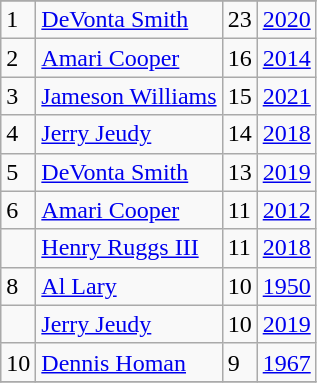<table class="wikitable">
<tr>
</tr>
<tr>
<td>1</td>
<td><a href='#'>DeVonta Smith</a></td>
<td>23</td>
<td><a href='#'>2020</a></td>
</tr>
<tr>
<td>2</td>
<td><a href='#'>Amari Cooper</a></td>
<td>16</td>
<td><a href='#'>2014</a></td>
</tr>
<tr>
<td>3</td>
<td><a href='#'>Jameson Williams</a></td>
<td>15</td>
<td><a href='#'>2021</a></td>
</tr>
<tr>
<td>4</td>
<td><a href='#'>Jerry Jeudy</a></td>
<td>14</td>
<td><a href='#'>2018</a></td>
</tr>
<tr>
<td>5</td>
<td><a href='#'>DeVonta Smith</a></td>
<td>13</td>
<td><a href='#'>2019</a></td>
</tr>
<tr>
<td>6</td>
<td><a href='#'>Amari Cooper</a></td>
<td>11</td>
<td><a href='#'>2012</a></td>
</tr>
<tr>
<td></td>
<td><a href='#'>Henry Ruggs III</a></td>
<td>11</td>
<td><a href='#'>2018</a></td>
</tr>
<tr>
<td>8</td>
<td><a href='#'>Al Lary</a></td>
<td>10</td>
<td><a href='#'>1950</a></td>
</tr>
<tr>
<td></td>
<td><a href='#'>Jerry Jeudy</a></td>
<td>10</td>
<td><a href='#'>2019</a></td>
</tr>
<tr>
<td>10</td>
<td><a href='#'>Dennis Homan</a></td>
<td>9</td>
<td><a href='#'>1967</a></td>
</tr>
<tr>
</tr>
</table>
